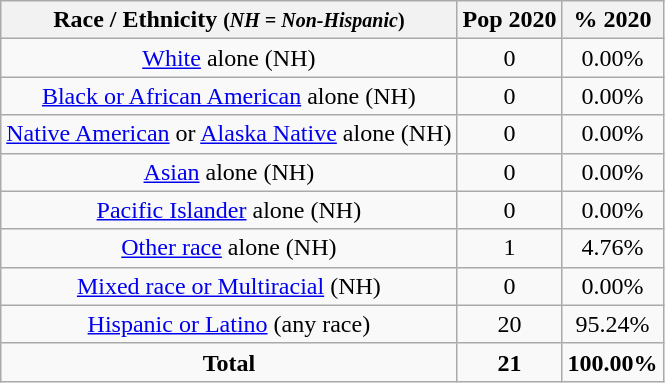<table class="wikitable" style="text-align:center;">
<tr>
<th>Race / Ethnicity <small>(<em>NH = Non-Hispanic</em>)</small></th>
<th>Pop 2020</th>
<th>% 2020</th>
</tr>
<tr>
<td><a href='#'>White</a> alone (NH)</td>
<td>0</td>
<td>0.00%</td>
</tr>
<tr>
<td><a href='#'>Black or African American</a> alone (NH)</td>
<td>0</td>
<td>0.00%</td>
</tr>
<tr>
<td><a href='#'>Native American</a> or <a href='#'>Alaska Native</a> alone (NH)</td>
<td>0</td>
<td>0.00%</td>
</tr>
<tr>
<td><a href='#'>Asian</a> alone (NH)</td>
<td>0</td>
<td>0.00%</td>
</tr>
<tr>
<td><a href='#'>Pacific Islander</a> alone (NH)</td>
<td>0</td>
<td>0.00%</td>
</tr>
<tr>
<td><a href='#'>Other race</a> alone (NH)</td>
<td>1</td>
<td>4.76%</td>
</tr>
<tr>
<td><a href='#'>Mixed race or Multiracial</a> (NH)</td>
<td>0</td>
<td>0.00%</td>
</tr>
<tr>
<td><a href='#'>Hispanic or Latino</a> (any race)</td>
<td>20</td>
<td>95.24%</td>
</tr>
<tr>
<td><strong>Total</strong></td>
<td><strong>21</strong></td>
<td><strong>100.00%</strong></td>
</tr>
</table>
